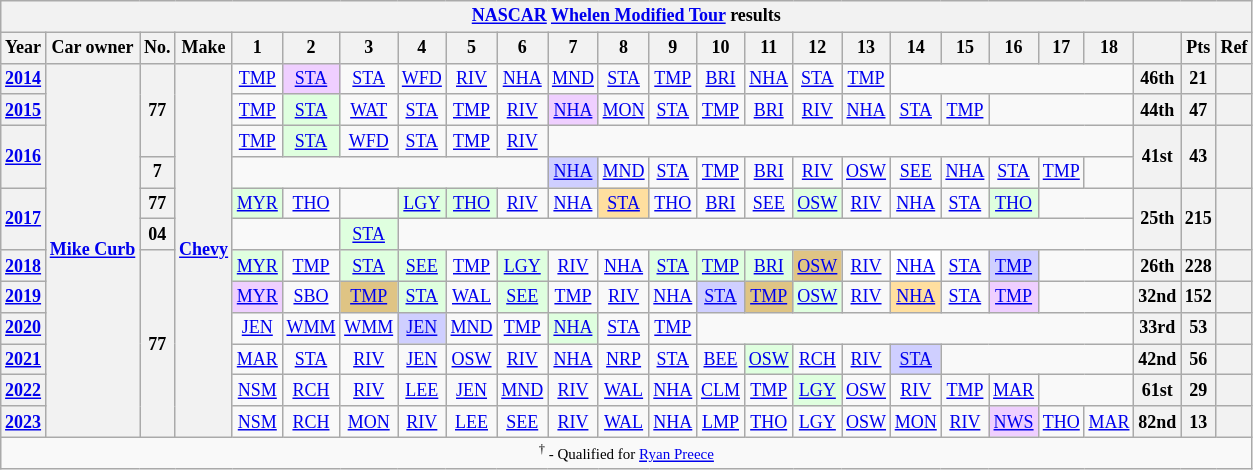<table class="wikitable" style="text-align:center; font-size:75%">
<tr>
<th colspan=38><a href='#'>NASCAR</a> <a href='#'>Whelen Modified Tour</a> results</th>
</tr>
<tr>
<th>Year</th>
<th>Car owner</th>
<th>No.</th>
<th>Make</th>
<th>1</th>
<th>2</th>
<th>3</th>
<th>4</th>
<th>5</th>
<th>6</th>
<th>7</th>
<th>8</th>
<th>9</th>
<th>10</th>
<th>11</th>
<th>12</th>
<th>13</th>
<th>14</th>
<th>15</th>
<th>16</th>
<th>17</th>
<th>18</th>
<th></th>
<th>Pts</th>
<th>Ref</th>
</tr>
<tr>
<th><a href='#'>2014</a></th>
<th rowspan=12><a href='#'>Mike Curb</a></th>
<th rowspan=3>77</th>
<th rowspan=12><a href='#'>Chevy</a></th>
<td><a href='#'>TMP</a></td>
<td style="background:#EFCFFF;"><a href='#'>STA</a><br></td>
<td><a href='#'>STA</a></td>
<td><a href='#'>WFD</a></td>
<td><a href='#'>RIV</a></td>
<td><a href='#'>NHA</a></td>
<td><a href='#'>MND</a></td>
<td><a href='#'>STA</a></td>
<td><a href='#'>TMP</a></td>
<td><a href='#'>BRI</a></td>
<td><a href='#'>NHA</a></td>
<td><a href='#'>STA</a></td>
<td><a href='#'>TMP</a></td>
<td colspan=5></td>
<th>46th</th>
<th>21</th>
<th></th>
</tr>
<tr>
<th><a href='#'>2015</a></th>
<td><a href='#'>TMP</a></td>
<td style="background:#DFFFDF;"><a href='#'>STA</a><br></td>
<td><a href='#'>WAT</a></td>
<td><a href='#'>STA</a></td>
<td><a href='#'>TMP</a></td>
<td><a href='#'>RIV</a></td>
<td style="background:#EFCFFF;"><a href='#'>NHA</a><br></td>
<td><a href='#'>MON</a></td>
<td><a href='#'>STA</a></td>
<td><a href='#'>TMP</a></td>
<td><a href='#'>BRI</a></td>
<td><a href='#'>RIV</a></td>
<td><a href='#'>NHA</a></td>
<td><a href='#'>STA</a></td>
<td><a href='#'>TMP</a></td>
<td colspan=3></td>
<th>44th</th>
<th>47</th>
<th></th>
</tr>
<tr>
<th rowspan=2><a href='#'>2016</a></th>
<td><a href='#'>TMP</a></td>
<td style="background:#DFFFDF;"><a href='#'>STA</a><br></td>
<td><a href='#'>WFD</a></td>
<td><a href='#'>STA</a></td>
<td><a href='#'>TMP</a></td>
<td><a href='#'>RIV</a></td>
<td colspan=12></td>
<th rowspan=2>41st</th>
<th rowspan=2>43</th>
<th rowspan=2></th>
</tr>
<tr>
<th>7</th>
<td colspan=6></td>
<td style="background:#CFCFFF;"><a href='#'>NHA</a><br></td>
<td><a href='#'>MND</a></td>
<td><a href='#'>STA</a></td>
<td><a href='#'>TMP</a></td>
<td><a href='#'>BRI</a></td>
<td><a href='#'>RIV</a></td>
<td><a href='#'>OSW</a></td>
<td><a href='#'>SEE</a></td>
<td><a href='#'>NHA</a></td>
<td><a href='#'>STA</a></td>
<td><a href='#'>TMP</a></td>
<td></td>
</tr>
<tr>
<th rowspan=2><a href='#'>2017</a></th>
<th>77</th>
<td style="background:#DFFFDF;"><a href='#'>MYR</a><br></td>
<td><a href='#'>THO</a></td>
<td></td>
<td style="background:#DFFFDF;"><a href='#'>LGY</a><br></td>
<td style="background:#DFFFDF;"><a href='#'>THO</a><br></td>
<td><a href='#'>RIV</a></td>
<td><a href='#'>NHA</a></td>
<td style="background:#FFDF9F;"><a href='#'>STA</a><br></td>
<td><a href='#'>THO</a></td>
<td><a href='#'>BRI</a></td>
<td><a href='#'>SEE</a></td>
<td style="background:#DFFFDF;"><a href='#'>OSW</a><br></td>
<td><a href='#'>RIV</a></td>
<td><a href='#'>NHA</a></td>
<td><a href='#'>STA</a></td>
<td style="background:#DFFFDF;"><a href='#'>THO</a><br></td>
<td colspan=2></td>
<th rowspan=2>25th</th>
<th rowspan=2>215</th>
<th rowspan=2></th>
</tr>
<tr>
<th>04</th>
<td colspan=2></td>
<td style="background:#DFFFDF;"><a href='#'>STA</a><br></td>
<td colspan=15></td>
</tr>
<tr>
<th><a href='#'>2018</a></th>
<th rowspan=6>77</th>
<td style="background:#DFFFDF;"><a href='#'>MYR</a><br></td>
<td><a href='#'>TMP</a></td>
<td style="background:#DFFFDF;"><a href='#'>STA</a><br></td>
<td style="background:#DFFFDF;"><a href='#'>SEE</a><br></td>
<td><a href='#'>TMP</a></td>
<td style="background:#DFFFDF;"><a href='#'>LGY</a><br></td>
<td><a href='#'>RIV</a></td>
<td><a href='#'>NHA</a></td>
<td style="background:#DFFFDF;"><a href='#'>STA</a><br></td>
<td style="background:#DFFFDF;"><a href='#'>TMP</a><br></td>
<td style="background:#DFFFDF;"><a href='#'>BRI</a><br></td>
<td style="background:#DFC484;"><a href='#'>OSW</a><br></td>
<td><a href='#'>RIV</a></td>
<td style="background:#FFFFFF;"><a href='#'>NHA</a><br></td>
<td><a href='#'>STA</a></td>
<td style="background:#CFCFFF;"><a href='#'>TMP</a><br></td>
<td colspan=2></td>
<th>26th</th>
<th>228</th>
<th></th>
</tr>
<tr>
<th><a href='#'>2019</a></th>
<td style="background:#EFCFFF;"><a href='#'>MYR</a><br></td>
<td><a href='#'>SBO</a></td>
<td style="background:#DFC484;"><a href='#'>TMP</a><br></td>
<td style="background:#DFFFDF;"><a href='#'>STA</a><br></td>
<td><a href='#'>WAL</a></td>
<td style="background:#DFFFDF;"><a href='#'>SEE</a><br></td>
<td><a href='#'>TMP</a></td>
<td><a href='#'>RIV</a></td>
<td><a href='#'>NHA</a></td>
<td style="background:#CFCFFF;"><a href='#'>STA</a><br></td>
<td style="background:#DFC484;"><a href='#'>TMP</a><br></td>
<td style="background:#DFFFDF;"><a href='#'>OSW</a><br></td>
<td><a href='#'>RIV</a></td>
<td style="background:#FFDF9F;"><a href='#'>NHA</a><br></td>
<td><a href='#'>STA</a></td>
<td style="background:#EFCFFF;"><a href='#'>TMP</a><br></td>
<td colspan=2></td>
<th>32nd</th>
<th>152</th>
<th></th>
</tr>
<tr>
<th><a href='#'>2020</a></th>
<td><a href='#'>JEN</a></td>
<td><a href='#'>WMM</a></td>
<td><a href='#'>WMM</a></td>
<td style="background:#CFCFFF;"><a href='#'>JEN</a><br></td>
<td><a href='#'>MND</a></td>
<td><a href='#'>TMP</a></td>
<td style="background:#DFFFDF;"><a href='#'>NHA</a><br></td>
<td><a href='#'>STA</a></td>
<td><a href='#'>TMP</a></td>
<td colspan=9></td>
<th>33rd</th>
<th>53</th>
<th></th>
</tr>
<tr>
<th><a href='#'>2021</a></th>
<td><a href='#'>MAR</a></td>
<td><a href='#'>STA</a></td>
<td><a href='#'>RIV</a></td>
<td><a href='#'>JEN</a></td>
<td><a href='#'>OSW</a></td>
<td><a href='#'>RIV</a></td>
<td><a href='#'>NHA</a></td>
<td><a href='#'>NRP</a></td>
<td><a href='#'>STA</a></td>
<td><a href='#'>BEE</a></td>
<td style="background:#DFFFDF;"><a href='#'>OSW</a><br></td>
<td><a href='#'>RCH</a></td>
<td><a href='#'>RIV</a></td>
<td style="background:#CFCFFF;"><a href='#'>STA</a><br></td>
<td colspan=4></td>
<th>42nd</th>
<th>56</th>
<th></th>
</tr>
<tr>
<th><a href='#'>2022</a></th>
<td><a href='#'>NSM</a></td>
<td><a href='#'>RCH</a></td>
<td><a href='#'>RIV</a></td>
<td><a href='#'>LEE</a></td>
<td><a href='#'>JEN</a></td>
<td><a href='#'>MND</a></td>
<td><a href='#'>RIV</a></td>
<td><a href='#'>WAL</a></td>
<td><a href='#'>NHA</a></td>
<td><a href='#'>CLM</a></td>
<td><a href='#'>TMP</a></td>
<td style="background:#DFFFDF;"><a href='#'>LGY</a><br></td>
<td><a href='#'>OSW</a></td>
<td><a href='#'>RIV</a></td>
<td><a href='#'>TMP</a></td>
<td><a href='#'>MAR</a></td>
<td colspan=2></td>
<th>61st</th>
<th>29</th>
<th></th>
</tr>
<tr>
<th><a href='#'>2023</a></th>
<td><a href='#'>NSM</a></td>
<td><a href='#'>RCH</a></td>
<td><a href='#'>MON</a></td>
<td><a href='#'>RIV</a></td>
<td><a href='#'>LEE</a></td>
<td><a href='#'>SEE</a></td>
<td><a href='#'>RIV</a></td>
<td><a href='#'>WAL</a></td>
<td><a href='#'>NHA</a></td>
<td><a href='#'>LMP</a></td>
<td><a href='#'>THO</a></td>
<td><a href='#'>LGY</a></td>
<td><a href='#'>OSW</a></td>
<td><a href='#'>MON</a></td>
<td><a href='#'>RIV</a></td>
<td style="background:#EFCFFF;"><a href='#'>NWS</a><br></td>
<td><a href='#'>THO</a></td>
<td><a href='#'>MAR</a></td>
<th>82nd</th>
<th>13</th>
<th></th>
</tr>
<tr>
<td colspan=32><small><sup>†</sup> - Qualified for <a href='#'>Ryan Preece</a></small></td>
</tr>
</table>
